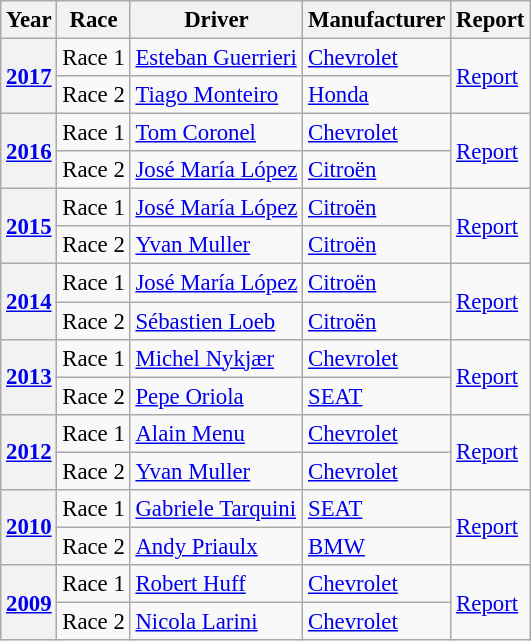<table class="wikitable" style="font-size: 95%;">
<tr>
<th>Year</th>
<th>Race</th>
<th>Driver</th>
<th>Manufacturer</th>
<th>Report</th>
</tr>
<tr>
<th rowspan=2><a href='#'>2017</a></th>
<td>Race 1</td>
<td> <a href='#'>Esteban Guerrieri</a></td>
<td> <a href='#'>Chevrolet</a></td>
<td rowspan=2><a href='#'>Report</a></td>
</tr>
<tr>
<td>Race 2</td>
<td> <a href='#'>Tiago Monteiro</a></td>
<td> <a href='#'>Honda</a></td>
</tr>
<tr>
<th rowspan=2><a href='#'>2016</a></th>
<td>Race 1</td>
<td> <a href='#'>Tom Coronel</a></td>
<td> <a href='#'>Chevrolet</a></td>
<td rowspan=2><a href='#'>Report</a></td>
</tr>
<tr>
<td>Race 2</td>
<td> <a href='#'>José María López</a></td>
<td> <a href='#'>Citroën</a></td>
</tr>
<tr>
<th rowspan=2><a href='#'>2015</a></th>
<td>Race 1</td>
<td> <a href='#'>José María López</a></td>
<td> <a href='#'>Citroën</a></td>
<td rowspan=2><a href='#'>Report</a></td>
</tr>
<tr>
<td>Race 2</td>
<td> <a href='#'>Yvan Muller</a></td>
<td> <a href='#'>Citroën</a></td>
</tr>
<tr>
<th rowspan=2><a href='#'>2014</a></th>
<td>Race 1</td>
<td> <a href='#'>José María López</a></td>
<td> <a href='#'>Citroën</a></td>
<td rowspan=2><a href='#'>Report</a></td>
</tr>
<tr>
<td>Race 2</td>
<td> <a href='#'>Sébastien Loeb</a></td>
<td> <a href='#'>Citroën</a></td>
</tr>
<tr>
<th rowspan=2><a href='#'>2013</a></th>
<td>Race 1</td>
<td> <a href='#'>Michel Nykjær</a></td>
<td> <a href='#'>Chevrolet</a></td>
<td rowspan=2><a href='#'>Report</a></td>
</tr>
<tr>
<td>Race 2</td>
<td> <a href='#'>Pepe Oriola</a></td>
<td> <a href='#'>SEAT</a></td>
</tr>
<tr>
<th rowspan=2><a href='#'>2012</a></th>
<td>Race 1</td>
<td> <a href='#'>Alain Menu</a></td>
<td> <a href='#'>Chevrolet</a></td>
<td rowspan=2><a href='#'>Report</a></td>
</tr>
<tr>
<td>Race 2</td>
<td> <a href='#'>Yvan Muller</a></td>
<td> <a href='#'>Chevrolet</a></td>
</tr>
<tr>
<th rowspan=2><a href='#'>2010</a></th>
<td>Race 1</td>
<td> <a href='#'>Gabriele Tarquini</a></td>
<td> <a href='#'>SEAT</a></td>
<td rowspan=2><a href='#'>Report</a></td>
</tr>
<tr>
<td>Race 2</td>
<td> <a href='#'>Andy Priaulx</a></td>
<td> <a href='#'>BMW</a></td>
</tr>
<tr>
<th rowspan=2><a href='#'>2009</a></th>
<td>Race 1</td>
<td> <a href='#'>Robert Huff</a></td>
<td> <a href='#'>Chevrolet</a></td>
<td rowspan=2><a href='#'>Report</a></td>
</tr>
<tr>
<td>Race 2</td>
<td> <a href='#'>Nicola Larini</a></td>
<td> <a href='#'>Chevrolet</a></td>
</tr>
</table>
